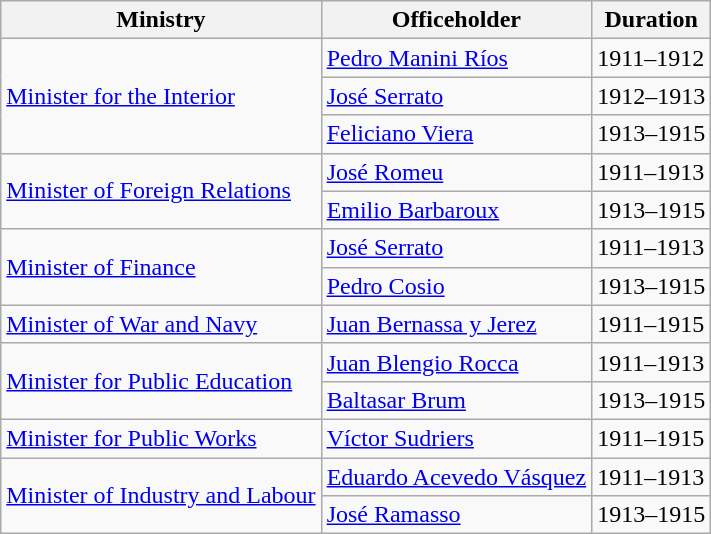<table class="wikitable">
<tr>
<th>Ministry</th>
<th>Officeholder</th>
<th>Duration</th>
</tr>
<tr>
<td rowspan="3"><a href='#'>Minister for the Interior</a></td>
<td><a href='#'>Pedro Manini Ríos</a></td>
<td>1911–1912</td>
</tr>
<tr>
<td><a href='#'>José Serrato</a></td>
<td>1912–1913</td>
</tr>
<tr>
<td><a href='#'>Feliciano Viera</a></td>
<td>1913–1915</td>
</tr>
<tr>
<td rowspan="2"><a href='#'>Minister of Foreign Relations</a></td>
<td><a href='#'>José Romeu</a></td>
<td>1911–1913</td>
</tr>
<tr>
<td><a href='#'>Emilio Barbaroux</a></td>
<td>1913–1915</td>
</tr>
<tr>
<td rowspan="2"><a href='#'>Minister of Finance</a></td>
<td><a href='#'>José Serrato</a></td>
<td>1911–1913</td>
</tr>
<tr>
<td><a href='#'>Pedro Cosio</a></td>
<td>1913–1915</td>
</tr>
<tr>
<td><a href='#'>Minister of War and Navy</a></td>
<td><a href='#'>Juan Bernassa y Jerez</a></td>
<td>1911–1915</td>
</tr>
<tr>
<td rowspan="2"><a href='#'>Minister for Public Education</a></td>
<td><a href='#'>Juan Blengio Rocca</a></td>
<td>1911–1913</td>
</tr>
<tr>
<td><a href='#'>Baltasar Brum</a></td>
<td>1913–1915</td>
</tr>
<tr>
<td><a href='#'>Minister for Public Works</a></td>
<td><a href='#'>Víctor Sudriers</a></td>
<td>1911–1915</td>
</tr>
<tr>
<td rowspan="2"><a href='#'>Minister of Industry and Labour</a></td>
<td><a href='#'>Eduardo Acevedo Vásquez</a></td>
<td>1911–1913</td>
</tr>
<tr>
<td><a href='#'>José Ramasso</a></td>
<td>1913–1915</td>
</tr>
</table>
